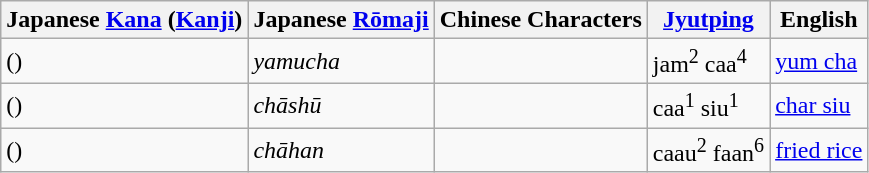<table class="wikitable">
<tr>
<th>Japanese <a href='#'>Kana</a> (<a href='#'>Kanji</a>)</th>
<th>Japanese <a href='#'>Rōmaji</a></th>
<th>Chinese Characters</th>
<th><a href='#'>Jyutping</a></th>
<th>English</th>
</tr>
<tr>
<td> ()</td>
<td><em>yamucha</em></td>
<td></td>
<td>jam<sup>2</sup> caa<sup>4</sup></td>
<td><a href='#'>yum cha</a></td>
</tr>
<tr>
<td> ()</td>
<td><em>chāshū</em></td>
<td></td>
<td>caa<sup>1</sup> siu<sup>1</sup></td>
<td><a href='#'>char siu</a></td>
</tr>
<tr>
<td> ()</td>
<td><em>chāhan</em></td>
<td></td>
<td>caau<sup>2</sup> faan<sup>6</sup></td>
<td><a href='#'>fried rice</a></td>
</tr>
</table>
